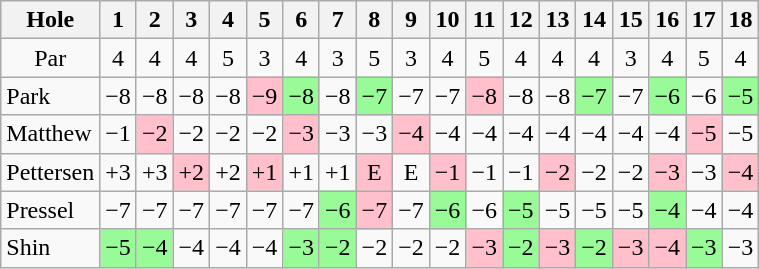<table class="wikitable" style="text-align:center">
<tr>
<th>Hole</th>
<th> 1 </th>
<th> 2 </th>
<th> 3 </th>
<th> 4 </th>
<th> 5 </th>
<th> 6 </th>
<th> 7 </th>
<th> 8 </th>
<th> 9 </th>
<th>10</th>
<th>11</th>
<th>12</th>
<th>13</th>
<th>14</th>
<th>15</th>
<th>16</th>
<th>17</th>
<th>18</th>
</tr>
<tr>
<td>Par</td>
<td>4</td>
<td>4</td>
<td>4</td>
<td>5</td>
<td>3</td>
<td>4</td>
<td>3</td>
<td>5</td>
<td>3</td>
<td>4</td>
<td>5</td>
<td>4</td>
<td>4</td>
<td>4</td>
<td>3</td>
<td>4</td>
<td>5</td>
<td>4</td>
</tr>
<tr>
<td align=left> Park</td>
<td>−8</td>
<td>−8</td>
<td>−8</td>
<td>−8</td>
<td style="background: Pink;">−9</td>
<td style="background: PaleGreen;">−8</td>
<td>−8</td>
<td style="background: PaleGreen;">−7</td>
<td>−7</td>
<td>−7</td>
<td style="background: Pink;">−8</td>
<td>−8</td>
<td>−8</td>
<td style="background: PaleGreen;">−7</td>
<td>−7</td>
<td style="background: PaleGreen;">−6</td>
<td>−6</td>
<td style="background: PaleGreen;">−5</td>
</tr>
<tr>
<td align=left> Matthew</td>
<td>−1</td>
<td style="background: Pink;">−2</td>
<td>−2</td>
<td>−2</td>
<td>−2</td>
<td style="background: Pink;">−3</td>
<td>−3</td>
<td>−3</td>
<td style="background: Pink;">−4</td>
<td>−4</td>
<td>−4</td>
<td>−4</td>
<td>−4</td>
<td>−4</td>
<td>−4</td>
<td>−4</td>
<td style="background: Pink;">−5</td>
<td>−5</td>
</tr>
<tr>
<td align=left> Pettersen</td>
<td>+3</td>
<td>+3</td>
<td style="background: Pink;">+2</td>
<td>+2</td>
<td style="background: Pink;">+1</td>
<td>+1</td>
<td>+1</td>
<td style="background: Pink;">E</td>
<td>E</td>
<td style="background: Pink;">−1</td>
<td>−1</td>
<td>−1</td>
<td style="background: Pink;">−2</td>
<td>−2</td>
<td>−2</td>
<td style="background: Pink;">−3</td>
<td>−3</td>
<td style="background: Pink;">−4</td>
</tr>
<tr>
<td align=left> Pressel</td>
<td>−7</td>
<td>−7</td>
<td>−7</td>
<td>−7</td>
<td>−7</td>
<td>−7</td>
<td style="background: PaleGreen;">−6</td>
<td style="background: Pink;">−7</td>
<td>−7</td>
<td style="background: PaleGreen;">−6</td>
<td>−6</td>
<td style="background: PaleGreen;">−5</td>
<td>−5</td>
<td>−5</td>
<td>−5</td>
<td style="background: PaleGreen;">−4</td>
<td>−4</td>
<td>−4</td>
</tr>
<tr>
<td align=left> Shin</td>
<td style="background: PaleGreen;">−5</td>
<td style="background: PaleGreen;">−4</td>
<td>−4</td>
<td>−4</td>
<td>−4</td>
<td style="background: PaleGreen;">−3</td>
<td style="background: PaleGreen;">−2</td>
<td>−2</td>
<td>−2</td>
<td>−2</td>
<td style="background: Pink;">−3</td>
<td style="background: PaleGreen;">−2</td>
<td style="background: Pink;">−3</td>
<td style="background: PaleGreen;">−2</td>
<td style="background: Pink;">−3</td>
<td style="background: Pink;">−4</td>
<td style="background: PaleGreen;">−3</td>
<td>−3</td>
</tr>
</table>
